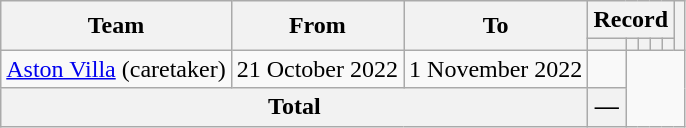<table class=wikitable style="text-align: center">
<tr>
<th rowspan=2>Team</th>
<th rowspan=2>From</th>
<th rowspan=2>To</th>
<th colspan=5>Record</th>
<th rowspan=2></th>
</tr>
<tr>
<th></th>
<th></th>
<th></th>
<th></th>
<th></th>
</tr>
<tr>
<td align="left"><a href='#'>Aston Villa</a> (caretaker)</td>
<td align="left">21 October 2022</td>
<td align="left">1 November 2022<br></td>
<td></td>
</tr>
<tr>
<th colspan=3>Total<br></th>
<th>—</th>
</tr>
</table>
